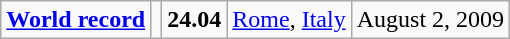<table class="wikitable">
<tr>
<td><strong><a href='#'>World record</a></strong></td>
<td></td>
<td><strong>24.04</strong></td>
<td><a href='#'>Rome</a>, <a href='#'>Italy</a></td>
<td>August 2, 2009</td>
</tr>
</table>
